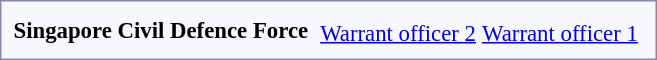<table style="border:1px solid #8888aa; background-color:#f7f8ff; padding:5px; font-size:95%; margin: 0px 12px 12px 0px;">
<tr style="text-align:center;">
<td rowspan=2><strong>Singapore Civil Defence Force</strong></td>
<td colspan=4 rowspan=2></td>
<td colspan=2></td>
<td colspan=2></td>
<td colspan=2 rowspan=2></td>
</tr>
<tr style="text-align:center;">
<td colspan=2><a href='#'>Warrant officer 2</a></td>
<td colspan=2><a href='#'>Warrant officer 1</a></td>
</tr>
</table>
